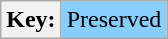<table class="wikitable">
<tr>
<th>Key:</th>
<td style="background-color:#87CEFA">Preserved</td>
</tr>
</table>
